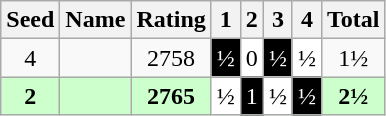<table class="wikitable">
<tr>
<th>Seed</th>
<th>Name</th>
<th>Rating</th>
<th>1</th>
<th>2</th>
<th>3</th>
<th>4</th>
<th>Total</th>
</tr>
<tr align=center>
<td>4</td>
<td align=left></td>
<td>2758</td>
<td style="background:black; color:white">½</td>
<td style="background:white; color:black">0</td>
<td style="background:black; color:white">½</td>
<td style="background:white; color:black">½</td>
<td>1½</td>
</tr>
<tr align=center style="background:#ccffcc;">
<td><strong>2</strong></td>
<td align=left></td>
<td><strong>2765</strong></td>
<td style="background:white; color:black">½</td>
<td style="background:black; color:white">1</td>
<td style="background:white; color:black">½</td>
<td style="background:black; color:white">½</td>
<td><strong>2½</strong></td>
</tr>
</table>
